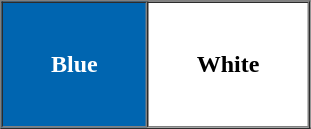<table border="1" cellspacing="0">
<tr>
<td style="background:#0065B0;color:white;padding:2em"><strong>Blue</strong></td>
<td style="background:white;color:black;padding:2em"><strong>White</strong></td>
</tr>
</table>
